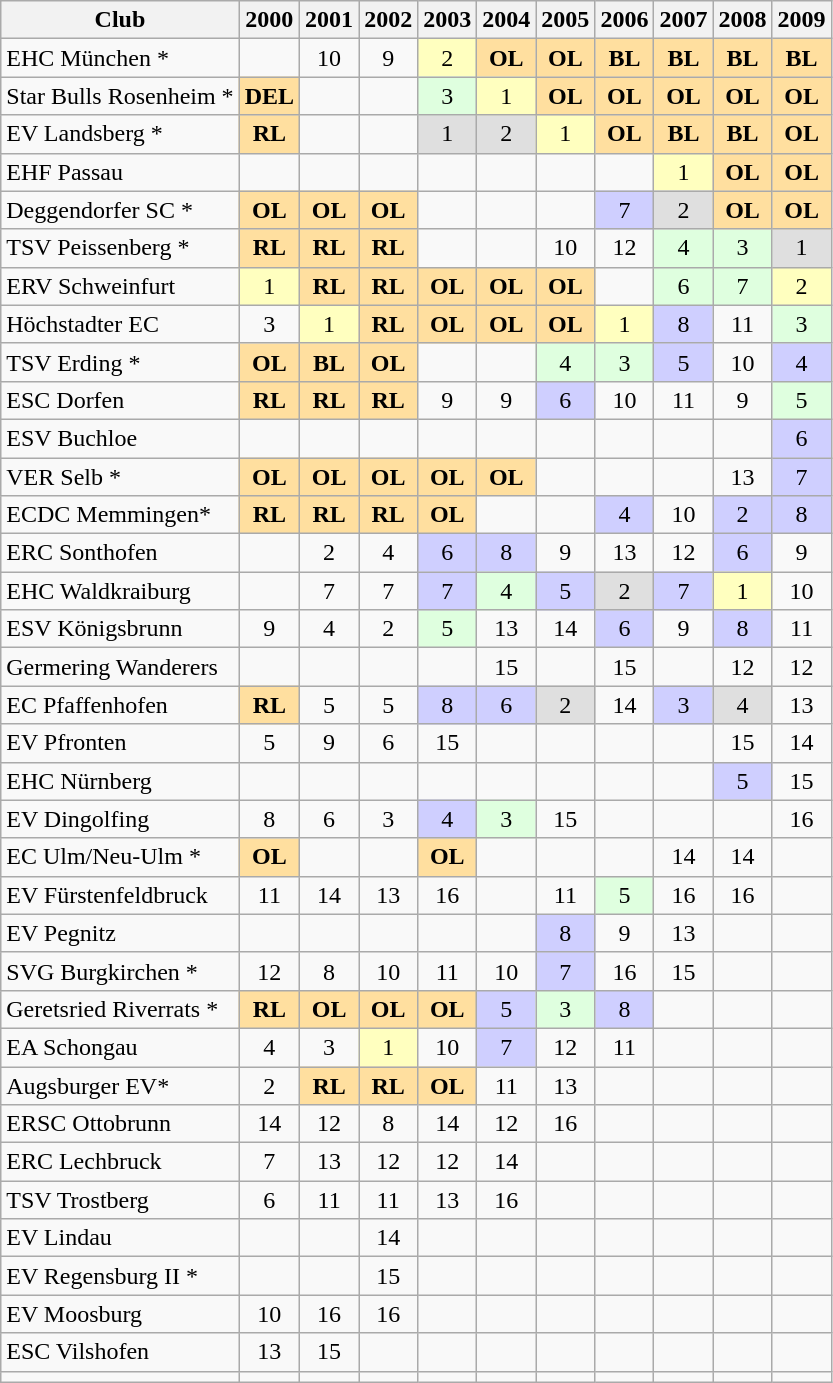<table class="wikitable">
<tr>
<th>Club</th>
<th>2000</th>
<th>2001</th>
<th>2002</th>
<th>2003</th>
<th>2004</th>
<th>2005</th>
<th>2006</th>
<th>2007</th>
<th>2008</th>
<th>2009</th>
</tr>
<tr align="center">
<td align="left">EHC München *</td>
<td></td>
<td>10</td>
<td>9</td>
<td bgcolor="#ffffbf">2</td>
<td bgcolor="#ffdf9f"><strong>OL</strong></td>
<td bgcolor="#ffdf9f"><strong>OL</strong></td>
<td bgcolor="#ffdf9f"><strong>BL</strong></td>
<td bgcolor="#ffdf9f"><strong>BL</strong></td>
<td bgcolor="#ffdf9f"><strong>BL</strong></td>
<td bgcolor="#ffdf9f"><strong>BL</strong></td>
</tr>
<tr align="center">
<td align="left">Star Bulls Rosenheim *</td>
<td bgcolor="#ffdf9f"><strong>DEL</strong></td>
<td></td>
<td></td>
<td bgcolor="#dfffdf">3</td>
<td bgcolor="#ffffbf">1</td>
<td bgcolor="#ffdf9f"><strong>OL</strong></td>
<td bgcolor="#ffdf9f"><strong>OL</strong></td>
<td bgcolor="#ffdf9f"><strong>OL</strong></td>
<td bgcolor="#ffdf9f"><strong>OL</strong></td>
<td bgcolor="#ffdf9f"><strong>OL</strong></td>
</tr>
<tr align="center">
<td align="left">EV Landsberg *</td>
<td bgcolor="#ffdf9f"><strong>RL</strong></td>
<td></td>
<td></td>
<td bgcolor="#dfdfdf">1</td>
<td bgcolor="#dfdfdf">2</td>
<td bgcolor="#ffffbf">1</td>
<td bgcolor="#ffdf9f"><strong>OL</strong></td>
<td bgcolor="#ffdf9f"><strong>BL</strong></td>
<td bgcolor="#ffdf9f"><strong>BL</strong></td>
<td bgcolor="#ffdf9f"><strong>OL</strong></td>
</tr>
<tr align="center">
<td align="left">EHF Passau</td>
<td></td>
<td></td>
<td></td>
<td></td>
<td></td>
<td></td>
<td></td>
<td bgcolor="#ffffbf">1</td>
<td bgcolor="#ffdf9f"><strong>OL</strong></td>
<td bgcolor="#ffdf9f"><strong>OL</strong></td>
</tr>
<tr align="center">
<td align="left">Deggendorfer SC *</td>
<td bgcolor="#ffdf9f"><strong>OL</strong></td>
<td bgcolor="#ffdf9f"><strong>OL</strong></td>
<td bgcolor="#ffdf9f"><strong>OL</strong></td>
<td></td>
<td></td>
<td></td>
<td bgcolor="#cfcfff">7</td>
<td bgcolor="#dfdfdf">2</td>
<td bgcolor="#ffdf9f"><strong>OL</strong></td>
<td bgcolor="#ffdf9f"><strong>OL</strong></td>
</tr>
<tr align="center">
<td align="left">TSV Peissenberg *</td>
<td bgcolor="#ffdf9f"><strong>RL</strong></td>
<td bgcolor="#ffdf9f"><strong>RL</strong></td>
<td bgcolor="#ffdf9f"><strong>RL</strong></td>
<td></td>
<td></td>
<td>10</td>
<td>12</td>
<td bgcolor="#dfffdf">4</td>
<td bgcolor="#dfffdf">3</td>
<td bgcolor="#dfdfdf">1</td>
</tr>
<tr align="center">
<td align="left">ERV Schweinfurt</td>
<td bgcolor="#ffffbf">1</td>
<td bgcolor="#ffdf9f"><strong>RL</strong></td>
<td bgcolor="#ffdf9f"><strong>RL</strong></td>
<td bgcolor="#ffdf9f"><strong>OL</strong></td>
<td bgcolor="#ffdf9f"><strong>OL</strong></td>
<td bgcolor="#ffdf9f"><strong>OL</strong></td>
<td></td>
<td bgcolor="#dfffdf">6</td>
<td bgcolor="#dfffdf">7</td>
<td bgcolor="#ffffbf">2</td>
</tr>
<tr align="center">
<td align="left">Höchstadter EC</td>
<td>3</td>
<td bgcolor="#ffffbf">1</td>
<td bgcolor="#ffdf9f"><strong>RL</strong></td>
<td bgcolor="#ffdf9f"><strong>OL</strong></td>
<td bgcolor="#ffdf9f"><strong>OL</strong></td>
<td bgcolor="#ffdf9f"><strong>OL</strong></td>
<td bgcolor="#ffffbf">1</td>
<td bgcolor="#cfcfff">8</td>
<td>11</td>
<td bgcolor="#dfffdf">3</td>
</tr>
<tr align="center">
<td align="left">TSV Erding *</td>
<td bgcolor="#ffdf9f"><strong>OL</strong></td>
<td bgcolor="#ffdf9f"><strong>BL</strong></td>
<td bgcolor="#ffdf9f"><strong>OL</strong></td>
<td></td>
<td></td>
<td bgcolor="#dfffdf">4</td>
<td bgcolor="#dfffdf">3</td>
<td bgcolor="#cfcfff">5</td>
<td>10</td>
<td bgcolor="#cfcfff">4</td>
</tr>
<tr align="center">
<td align="left">ESC Dorfen</td>
<td bgcolor="#ffdf9f"><strong>RL</strong></td>
<td bgcolor="#ffdf9f"><strong>RL</strong></td>
<td bgcolor="#ffdf9f"><strong>RL</strong></td>
<td>9</td>
<td>9</td>
<td bgcolor="#cfcfff">6</td>
<td>10</td>
<td>11</td>
<td>9</td>
<td bgcolor="#dfffdf">5</td>
</tr>
<tr align="center">
<td align="left">ESV Buchloe</td>
<td></td>
<td></td>
<td></td>
<td></td>
<td></td>
<td></td>
<td></td>
<td></td>
<td></td>
<td bgcolor="#cfcfff">6</td>
</tr>
<tr align="center">
<td align="left">VER Selb *</td>
<td bgcolor="#ffdf9f"><strong>OL</strong></td>
<td bgcolor="#ffdf9f"><strong>OL</strong></td>
<td bgcolor="#ffdf9f"><strong>OL</strong></td>
<td bgcolor="#ffdf9f"><strong>OL</strong></td>
<td bgcolor="#ffdf9f"><strong>OL</strong></td>
<td></td>
<td></td>
<td></td>
<td>13</td>
<td bgcolor="#cfcfff">7</td>
</tr>
<tr align="center">
<td align="left">ECDC Memmingen*</td>
<td bgcolor="#ffdf9f"><strong>RL</strong></td>
<td bgcolor="#ffdf9f"><strong>RL</strong></td>
<td bgcolor="#ffdf9f"><strong>RL</strong></td>
<td bgcolor="#ffdf9f"><strong>OL</strong></td>
<td></td>
<td></td>
<td bgcolor="#cfcfff">4</td>
<td>10</td>
<td bgcolor="#cfcfff">2</td>
<td bgcolor="#cfcfff">8</td>
</tr>
<tr align="center">
<td align="left">ERC Sonthofen</td>
<td></td>
<td>2</td>
<td>4</td>
<td bgcolor="#cfcfff">6</td>
<td bgcolor="#cfcfff">8</td>
<td>9</td>
<td>13</td>
<td>12</td>
<td bgcolor="#cfcfff">6</td>
<td>9</td>
</tr>
<tr align="center">
<td align="left">EHC Waldkraiburg</td>
<td></td>
<td>7</td>
<td>7</td>
<td bgcolor="#cfcfff">7</td>
<td bgcolor="#dfffdf">4</td>
<td bgcolor="#cfcfff">5</td>
<td bgcolor="#dfdfdf">2</td>
<td bgcolor="#cfcfff">7</td>
<td bgcolor="#ffffbf">1</td>
<td>10</td>
</tr>
<tr align="center">
<td align="left">ESV Königsbrunn</td>
<td>9</td>
<td>4</td>
<td>2</td>
<td bgcolor="#dfffdf">5</td>
<td>13</td>
<td>14</td>
<td bgcolor="#cfcfff">6</td>
<td>9</td>
<td bgcolor="#cfcfff">8</td>
<td>11</td>
</tr>
<tr align="center">
<td align="left">Germering Wanderers</td>
<td></td>
<td></td>
<td></td>
<td></td>
<td>15</td>
<td></td>
<td>15</td>
<td></td>
<td>12</td>
<td>12</td>
</tr>
<tr align="center">
<td align="left">EC Pfaffenhofen</td>
<td bgcolor="#ffdf9f"><strong>RL</strong></td>
<td>5</td>
<td>5</td>
<td bgcolor="#cfcfff">8</td>
<td bgcolor="#cfcfff">6</td>
<td bgcolor="#dfdfdf">2</td>
<td>14</td>
<td bgcolor="#cfcfff">3</td>
<td bgcolor="#dfdfdf">4</td>
<td>13</td>
</tr>
<tr align="center">
<td align="left">EV Pfronten</td>
<td>5</td>
<td>9</td>
<td>6</td>
<td>15</td>
<td></td>
<td></td>
<td></td>
<td></td>
<td>15</td>
<td>14</td>
</tr>
<tr align="center">
<td align="left">EHC Nürnberg</td>
<td></td>
<td></td>
<td></td>
<td></td>
<td></td>
<td></td>
<td></td>
<td></td>
<td bgcolor="#cfcfff">5</td>
<td>15</td>
</tr>
<tr align="center">
<td align="left">EV Dingolfing</td>
<td>8</td>
<td>6</td>
<td>3</td>
<td bgcolor="#cfcfff">4</td>
<td bgcolor="#dfffdf">3</td>
<td>15</td>
<td></td>
<td></td>
<td></td>
<td>16</td>
</tr>
<tr align="center">
<td align="left">EC Ulm/Neu-Ulm *</td>
<td bgcolor="#ffdf9f"><strong>OL</strong></td>
<td></td>
<td></td>
<td bgcolor="#ffdf9f"><strong>OL</strong></td>
<td></td>
<td></td>
<td></td>
<td>14</td>
<td>14</td>
<td></td>
</tr>
<tr align="center">
<td align="left">EV Fürstenfeldbruck</td>
<td>11</td>
<td>14</td>
<td>13</td>
<td>16</td>
<td></td>
<td>11</td>
<td bgcolor="#dfffdf">5</td>
<td>16</td>
<td>16</td>
<td></td>
</tr>
<tr align="center">
<td align="left">EV Pegnitz</td>
<td></td>
<td></td>
<td></td>
<td></td>
<td></td>
<td bgcolor="#cfcfff">8</td>
<td>9</td>
<td>13</td>
<td></td>
<td></td>
</tr>
<tr align="center">
<td align="left">SVG Burgkirchen *</td>
<td>12</td>
<td>8</td>
<td>10</td>
<td>11</td>
<td>10</td>
<td bgcolor="#cfcfff">7</td>
<td>16</td>
<td>15</td>
<td></td>
<td></td>
</tr>
<tr align="center">
<td align="left">Geretsried Riverrats *</td>
<td bgcolor="#ffdf9f"><strong>RL</strong></td>
<td bgcolor="#ffdf9f"><strong>OL</strong></td>
<td bgcolor="#ffdf9f"><strong>OL</strong></td>
<td bgcolor="#ffdf9f"><strong>OL</strong></td>
<td bgcolor="#cfcfff">5</td>
<td bgcolor="#dfffdf">3</td>
<td bgcolor="#cfcfff">8</td>
<td></td>
<td></td>
<td></td>
</tr>
<tr align="center">
<td align="left">EA Schongau</td>
<td>4</td>
<td>3</td>
<td bgcolor="#ffffbf">1</td>
<td>10</td>
<td bgcolor="#cfcfff">7</td>
<td>12</td>
<td>11</td>
<td></td>
<td></td>
<td></td>
</tr>
<tr align="center">
<td align="left">Augsburger EV*</td>
<td>2</td>
<td bgcolor="#ffdf9f"><strong>RL</strong></td>
<td bgcolor="#ffdf9f"><strong>RL</strong></td>
<td bgcolor="#ffdf9f"><strong>OL</strong></td>
<td>11</td>
<td>13</td>
<td></td>
<td></td>
<td></td>
<td></td>
</tr>
<tr align="center">
<td align="left">ERSC Ottobrunn</td>
<td>14</td>
<td>12</td>
<td>8</td>
<td>14</td>
<td>12</td>
<td>16</td>
<td></td>
<td></td>
<td></td>
<td></td>
</tr>
<tr align="center">
<td align="left">ERC Lechbruck</td>
<td>7</td>
<td>13</td>
<td>12</td>
<td>12</td>
<td>14</td>
<td></td>
<td></td>
<td></td>
<td></td>
<td></td>
</tr>
<tr align="center">
<td align="left">TSV Trostberg</td>
<td>6</td>
<td>11</td>
<td>11</td>
<td>13</td>
<td>16</td>
<td></td>
<td></td>
<td></td>
<td></td>
<td></td>
</tr>
<tr align="center">
<td align="left">EV Lindau</td>
<td></td>
<td></td>
<td>14</td>
<td></td>
<td></td>
<td></td>
<td></td>
<td></td>
<td></td>
<td></td>
</tr>
<tr align="center">
<td align="left">EV Regensburg II *</td>
<td></td>
<td></td>
<td>15</td>
<td></td>
<td></td>
<td></td>
<td></td>
<td></td>
<td></td>
<td></td>
</tr>
<tr align="center">
<td align="left">EV Moosburg</td>
<td>10</td>
<td>16</td>
<td>16</td>
<td></td>
<td></td>
<td></td>
<td></td>
<td></td>
<td></td>
<td></td>
</tr>
<tr align="center">
<td align="left">ESC Vilshofen</td>
<td>13</td>
<td>15</td>
<td></td>
<td></td>
<td></td>
<td></td>
<td></td>
<td></td>
<td></td>
<td></td>
</tr>
<tr align="center">
<td align="left"></td>
<td></td>
<td></td>
<td></td>
<td></td>
<td></td>
<td></td>
<td></td>
<td></td>
<td></td>
<td></td>
</tr>
</table>
